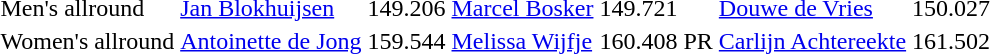<table>
<tr>
<td>Men's allround</td>
<td><a href='#'>Jan Blokhuijsen</a></td>
<td>149.206</td>
<td><a href='#'>Marcel Bosker</a></td>
<td>149.721</td>
<td><a href='#'>Douwe de Vries</a></td>
<td>150.027</td>
</tr>
<tr>
<td>Women's allround</td>
<td><a href='#'>Antoinette de Jong</a></td>
<td>159.544</td>
<td><a href='#'>Melissa Wijfje</a></td>
<td>160.408 PR</td>
<td><a href='#'>Carlijn Achtereekte</a></td>
<td>161.502</td>
</tr>
</table>
